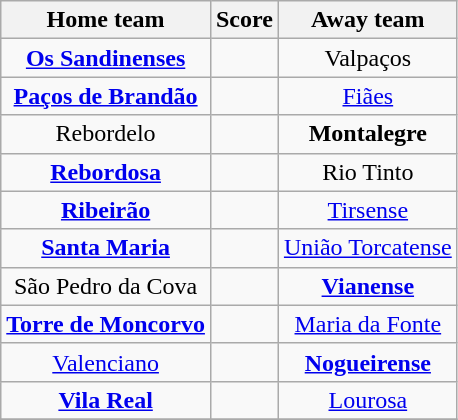<table class="wikitable" style="text-align: center">
<tr>
<th>Home team</th>
<th>Score</th>
<th>Away team</th>
</tr>
<tr>
<td><strong><a href='#'>Os Sandinenses</a></strong> </td>
<td></td>
<td>Valpaços </td>
</tr>
<tr>
<td><strong><a href='#'>Paços de Brandão</a></strong> </td>
<td></td>
<td><a href='#'>Fiães</a> </td>
</tr>
<tr>
<td>Rebordelo </td>
<td></td>
<td><strong>Montalegre</strong> </td>
</tr>
<tr>
<td><strong><a href='#'>Rebordosa</a></strong> </td>
<td></td>
<td>Rio Tinto </td>
</tr>
<tr>
<td><strong><a href='#'>Ribeirão</a></strong> </td>
<td></td>
<td><a href='#'>Tirsense</a> </td>
</tr>
<tr>
<td><strong><a href='#'>Santa Maria</a></strong> </td>
<td></td>
<td><a href='#'>União Torcatense</a> </td>
</tr>
<tr>
<td>São Pedro da Cova </td>
<td></td>
<td><strong><a href='#'>Vianense</a></strong> </td>
</tr>
<tr>
<td><strong><a href='#'>Torre de Moncorvo</a></strong> </td>
<td></td>
<td><a href='#'>Maria da Fonte</a> </td>
</tr>
<tr>
<td><a href='#'>Valenciano</a> </td>
<td></td>
<td><strong><a href='#'>Nogueirense</a></strong> </td>
</tr>
<tr>
<td><strong><a href='#'>Vila Real</a></strong> </td>
<td></td>
<td><a href='#'>Lourosa</a> </td>
</tr>
<tr>
</tr>
</table>
